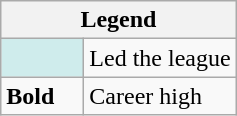<table class="wikitable">
<tr>
<th colspan="2">Legend</th>
</tr>
<tr>
<td style="background:#cfecec; width:3em;"></td>
<td>Led the league</td>
</tr>
<tr>
<td><strong>Bold</strong></td>
<td>Career high</td>
</tr>
</table>
